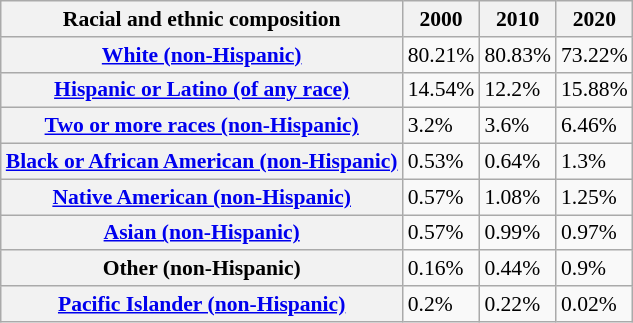<table class="wikitable sortable collapsible" style="font-size: 90%;">
<tr>
<th>Racial and ethnic composition</th>
<th>2000</th>
<th>2010</th>
<th>2020</th>
</tr>
<tr>
<th><a href='#'>White (non-Hispanic)</a></th>
<td>80.21%</td>
<td>80.83%</td>
<td>73.22%</td>
</tr>
<tr>
<th><a href='#'>Hispanic or Latino (of any race)</a></th>
<td>14.54%</td>
<td>12.2%</td>
<td>15.88%</td>
</tr>
<tr>
<th><a href='#'>Two or more races (non-Hispanic)</a></th>
<td>3.2%</td>
<td>3.6%</td>
<td>6.46%</td>
</tr>
<tr>
<th><a href='#'>Black or African American (non-Hispanic)</a></th>
<td>0.53%</td>
<td>0.64%</td>
<td>1.3%</td>
</tr>
<tr>
<th><a href='#'>Native American (non-Hispanic)</a></th>
<td>0.57%</td>
<td>1.08%</td>
<td>1.25%</td>
</tr>
<tr>
<th><a href='#'>Asian (non-Hispanic)</a></th>
<td>0.57%</td>
<td>0.99%</td>
<td>0.97%</td>
</tr>
<tr>
<th>Other (non-Hispanic)</th>
<td>0.16%</td>
<td>0.44%</td>
<td>0.9%</td>
</tr>
<tr>
<th><a href='#'>Pacific Islander (non-Hispanic)</a></th>
<td>0.2%</td>
<td>0.22%</td>
<td>0.02%</td>
</tr>
</table>
